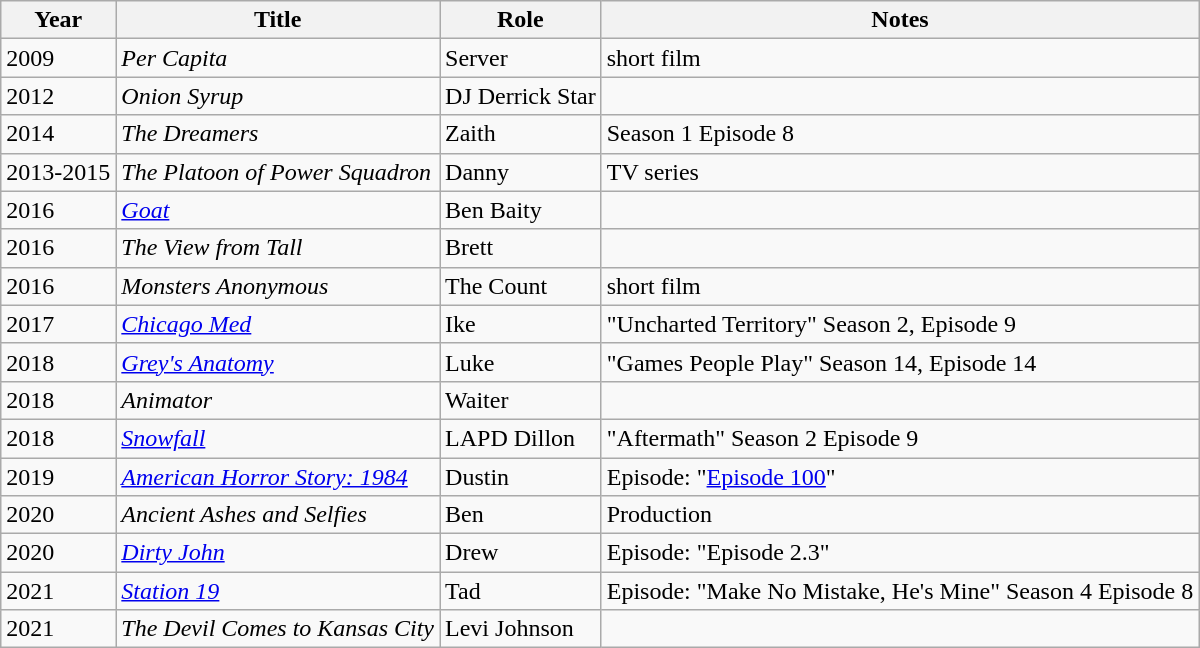<table class="wikitable sortable">
<tr>
<th>Year</th>
<th>Title</th>
<th>Role</th>
<th class="unsortable">Notes</th>
</tr>
<tr>
<td>2009</td>
<td><em>Per Capita</em></td>
<td>Server</td>
<td>short film</td>
</tr>
<tr>
<td>2012</td>
<td><em>Onion Syrup</em></td>
<td>DJ Derrick Star</td>
<td></td>
</tr>
<tr>
<td>2014</td>
<td><em>The Dreamers</em></td>
<td>Zaith</td>
<td>Season 1 Episode 8</td>
</tr>
<tr>
<td>2013-2015</td>
<td><em>The Platoon of Power Squadron</em></td>
<td>Danny</td>
<td>TV series</td>
</tr>
<tr>
<td>2016</td>
<td><em><a href='#'>Goat</a></em></td>
<td>Ben Baity</td>
<td></td>
</tr>
<tr>
<td>2016</td>
<td><em>The View from Tall</em></td>
<td>Brett</td>
<td></td>
</tr>
<tr>
<td>2016</td>
<td><em>Monsters Anonymous</em></td>
<td>The Count</td>
<td>short film</td>
</tr>
<tr>
<td>2017</td>
<td><em><a href='#'>Chicago Med</a></em></td>
<td>Ike</td>
<td>"Uncharted Territory" Season 2, Episode 9</td>
</tr>
<tr>
<td>2018</td>
<td><em><a href='#'>Grey's Anatomy</a></em></td>
<td>Luke</td>
<td>"Games People Play" Season 14, Episode 14</td>
</tr>
<tr>
<td>2018</td>
<td><em>Animator</em></td>
<td>Waiter</td>
<td></td>
</tr>
<tr>
<td>2018</td>
<td><em><a href='#'>Snowfall</a></em></td>
<td>LAPD Dillon</td>
<td>"Aftermath" Season 2 Episode 9</td>
</tr>
<tr>
<td>2019</td>
<td><em><a href='#'>American Horror Story: 1984</a></em></td>
<td>Dustin</td>
<td>Episode: "<a href='#'>Episode 100</a>"</td>
</tr>
<tr>
<td>2020</td>
<td><em>Ancient Ashes and Selfies</em></td>
<td>Ben</td>
<td>Production</td>
</tr>
<tr>
<td>2020</td>
<td><em><a href='#'>Dirty John</a></em></td>
<td>Drew</td>
<td>Episode: "Episode 2.3"</td>
</tr>
<tr>
<td>2021</td>
<td><em><a href='#'>Station 19</a></em></td>
<td>Tad</td>
<td>Episode: "Make No Mistake, He's Mine"  Season 4 Episode 8</td>
</tr>
<tr>
<td>2021</td>
<td><em>The Devil Comes to Kansas City</em></td>
<td>Levi Johnson</td>
<td></td>
</tr>
</table>
